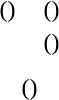<table>
<tr>
<td></td>
<td>  ()</td>
<td></td>
<td>  ()</td>
</tr>
<tr>
<td><br></td>
<td></td>
<td></td>
<td>  ()</td>
</tr>
<tr>
<td></td>
<td></td>
<td></td>
<td></td>
</tr>
<tr>
<td></td>
<td></td>
<td></td>
<td></td>
</tr>
<tr>
<td><br></td>
<td></td>
<td>  ()</td>
<td></td>
</tr>
</table>
